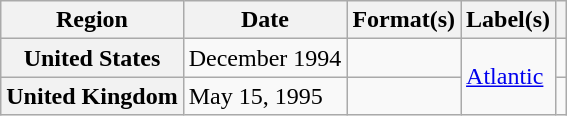<table class="wikitable plainrowheaders">
<tr>
<th scope="col">Region</th>
<th scope="col">Date</th>
<th scope="col">Format(s)</th>
<th scope="col">Label(s)</th>
<th scope="col"></th>
</tr>
<tr>
<th scope="row">United States</th>
<td>December 1994</td>
<td></td>
<td rowspan="2"><a href='#'>Atlantic</a></td>
<td></td>
</tr>
<tr>
<th scope="row">United Kingdom</th>
<td>May 15, 1995</td>
<td></td>
<td></td>
</tr>
</table>
